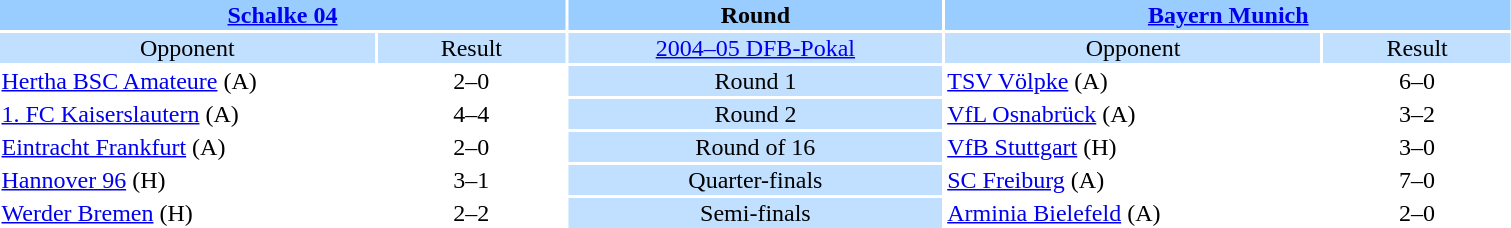<table style="width:80%; text-align:center;">
<tr style="vertical-align:top; background:#99CCFF;">
<th colspan="2"><a href='#'>Schalke 04</a></th>
<th style="width:20%">Round</th>
<th colspan="2"><a href='#'>Bayern Munich</a></th>
</tr>
<tr style="vertical-align:top; background:#c1e0ff;">
<td style="width:20%">Opponent</td>
<td style="width:10%">Result</td>
<td><a href='#'>2004–05 DFB-Pokal</a></td>
<td style="width:20%">Opponent</td>
<td style="width:10%">Result</td>
</tr>
<tr>
<td align="left"><a href='#'>Hertha BSC Amateure</a> (A)</td>
<td>2–0</td>
<td style="background:#C1E0FF;">Round 1</td>
<td align="left"><a href='#'>TSV Völpke</a> (A)</td>
<td>6–0</td>
</tr>
<tr>
<td align="left"><a href='#'>1. FC Kaiserslautern</a> (A)</td>
<td>4–4  </td>
<td style="background:#C1E0FF;">Round 2</td>
<td align="left"><a href='#'>VfL Osnabrück</a> (A)</td>
<td>3–2</td>
</tr>
<tr>
<td align="left"><a href='#'>Eintracht Frankfurt</a> (A)</td>
<td>2–0</td>
<td style="background:#C1E0FF;">Round of 16</td>
<td align="left"><a href='#'>VfB Stuttgart</a> (H)</td>
<td>3–0</td>
</tr>
<tr>
<td align="left"><a href='#'>Hannover 96</a> (H)</td>
<td>3–1</td>
<td style="background:#C1E0FF;">Quarter-finals</td>
<td align="left"><a href='#'>SC Freiburg</a> (A)</td>
<td>7–0</td>
</tr>
<tr>
<td align="left"><a href='#'>Werder Bremen</a> (H)</td>
<td>2–2  </td>
<td style="background:#C1E0FF;">Semi-finals</td>
<td align="left"><a href='#'>Arminia Bielefeld</a> (A)</td>
<td>2–0</td>
</tr>
</table>
